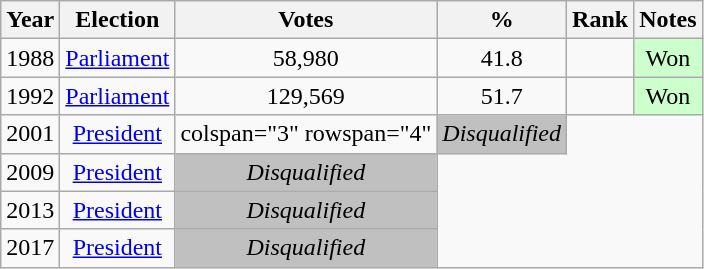<table class="wikitable" style="text-align:center;">
<tr>
<th>Year</th>
<th>Election</th>
<th>Votes</th>
<th>%</th>
<th>Rank</th>
<th>Notes</th>
</tr>
<tr>
<td>1988</td>
<td><a href='#'>Parliament</a></td>
<td>58,980</td>
<td>41.8</td>
<td></td>
<td style="background-color:#CCFFCC">Won</td>
</tr>
<tr>
<td>1992</td>
<td><a href='#'>Parliament</a></td>
<td> 129,569</td>
<td> 51.7</td>
<td></td>
<td style="background-color:#CCFFCC">Won</td>
</tr>
<tr>
<td>2001</td>
<td><a href='#'>President</a></td>
<td>colspan="3" rowspan="4" </td>
<td style="background-color:#C0C0C0"><em>Disqualified</em></td>
</tr>
<tr>
<td>2009</td>
<td><a href='#'>President</a></td>
<td style="background-color:#C0C0C0"><em>Disqualified</em></td>
</tr>
<tr>
<td>2013</td>
<td><a href='#'>President</a></td>
<td style="background-color:#C0C0C0"><em>Disqualified</em></td>
</tr>
<tr>
<td>2017</td>
<td><a href='#'>President</a></td>
<td style="background-color:#C0C0C0"><em>Disqualified</em></td>
</tr>
</table>
